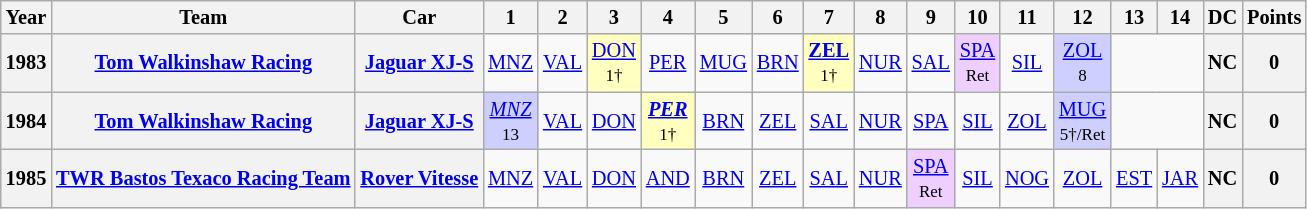<table class="wikitable" style="text-align:center; font-size:85%">
<tr>
<th>Year</th>
<th>Team</th>
<th>Car</th>
<th>1</th>
<th>2</th>
<th>3</th>
<th>4</th>
<th>5</th>
<th>6</th>
<th>7</th>
<th>8</th>
<th>9</th>
<th>10</th>
<th>11</th>
<th>12</th>
<th>13</th>
<th>14</th>
<th>DC</th>
<th>Points</th>
</tr>
<tr>
<th>1983</th>
<th align="left" nowrap> <a href='#'>Tom Walkinshaw Racing</a></th>
<th nowrap><a href='#'>Jaguar XJ-S</a></th>
<td><a href='#'>MNZ</a></td>
<td><a href='#'>VAL</a></td>
<td style="background:#FFFFBF;"><a href='#'>DON</a><br><small>1†</small></td>
<td><a href='#'>PER</a></td>
<td><a href='#'>MUG</a></td>
<td><a href='#'>BRN</a></td>
<td style="background:#FFFFBF;"><strong><a href='#'>ZEL</a></strong><br><small>1†</small></td>
<td><a href='#'>NUR</a></td>
<td><a href='#'>SAL</a></td>
<td style="background:#EFCFFF;"><a href='#'>SPA</a><br><small>Ret</small></td>
<td><a href='#'>SIL</a></td>
<td style="background:#CFCFFF;"><a href='#'>ZOL</a><br><small>8</small></td>
<td colspan=2></td>
<th>NC</th>
<th>0</th>
</tr>
<tr>
<th>1984</th>
<th nowrap> <a href='#'>Tom Walkinshaw Racing</a></th>
<th nowrap><a href='#'>Jaguar XJ-S</a></th>
<td style="background:#CFCFFF;"><em><a href='#'>MNZ</a></em><br><small>13</small></td>
<td><a href='#'>VAL</a></td>
<td><a href='#'>DON</a></td>
<td style="background:#FFFFBF;"><strong><em><a href='#'>PER</a></em></strong><br><small>1†</small></td>
<td><a href='#'>BRN</a></td>
<td><a href='#'>ZEL</a></td>
<td><a href='#'>SAL</a></td>
<td><a href='#'>NUR</a></td>
<td><a href='#'>SPA</a></td>
<td><a href='#'>SIL</a></td>
<td><a href='#'>ZOL</a></td>
<td style="background:#CFCFFF;"><a href='#'>MUG</a><br><small>5†/Ret</small></td>
<td colspan=2></td>
<th>NC</th>
<th>0</th>
</tr>
<tr>
<th>1985</th>
<th align="left" nowrap> <a href='#'>TWR Bastos Texaco Racing Team</a></th>
<th nowrap><a href='#'>Rover Vitesse</a></th>
<td><a href='#'>MNZ</a></td>
<td><a href='#'>VAL</a></td>
<td><a href='#'>DON</a></td>
<td><a href='#'>AND</a></td>
<td><a href='#'>BRN</a></td>
<td><a href='#'>ZEL</a></td>
<td><a href='#'>SAL</a></td>
<td><a href='#'>NUR</a></td>
<td style="background:#EFCFFF;"><a href='#'>SPA</a><br><small>Ret</small></td>
<td><a href='#'>SIL</a></td>
<td><a href='#'>NOG</a></td>
<td><a href='#'>ZOL</a></td>
<td><a href='#'>EST</a></td>
<td><a href='#'>JAR</a></td>
<th>NC</th>
<th>0</th>
</tr>
</table>
